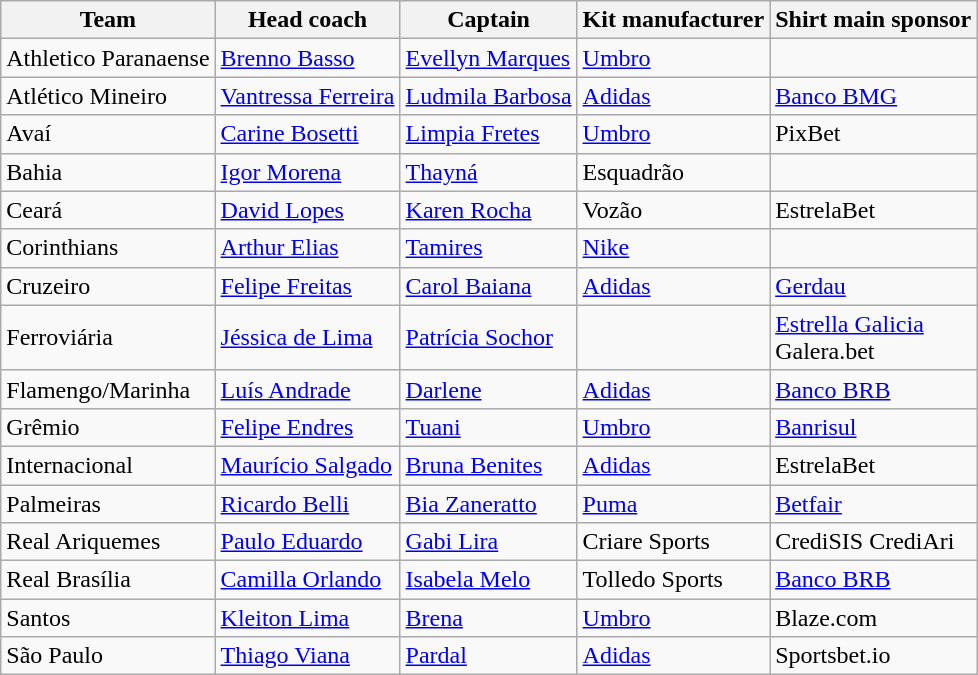<table class="wikitable sortable">
<tr>
<th>Team</th>
<th>Head coach</th>
<th>Captain</th>
<th>Kit manufacturer</th>
<th>Shirt main sponsor</th>
</tr>
<tr>
<td>Athletico Paranaense</td>
<td> <a href='#'>Brenno Basso</a></td>
<td> <a href='#'>Evellyn Marques</a></td>
<td><a href='#'>Umbro</a></td>
<td></td>
</tr>
<tr>
<td>Atlético Mineiro</td>
<td> <a href='#'>Vantressa Ferreira</a></td>
<td> <a href='#'>Ludmila Barbosa</a></td>
<td><a href='#'>Adidas</a></td>
<td><a href='#'>Banco BMG</a></td>
</tr>
<tr>
<td>Avaí</td>
<td> <a href='#'>Carine Bosetti</a></td>
<td> <a href='#'>Limpia Fretes</a></td>
<td><a href='#'>Umbro</a></td>
<td>PixBet</td>
</tr>
<tr>
<td>Bahia</td>
<td> <a href='#'>Igor Morena</a></td>
<td> <a href='#'>Thayná</a></td>
<td>Esquadrão </td>
<td></td>
</tr>
<tr>
<td>Ceará</td>
<td> <a href='#'>David Lopes</a></td>
<td> <a href='#'>Karen Rocha</a></td>
<td>Vozão </td>
<td>EstrelaBet</td>
</tr>
<tr>
<td>Corinthians</td>
<td> <a href='#'>Arthur Elias</a></td>
<td> <a href='#'>Tamires</a></td>
<td><a href='#'>Nike</a></td>
<td></td>
</tr>
<tr>
<td>Cruzeiro</td>
<td> <a href='#'>Felipe Freitas</a></td>
<td> <a href='#'>Carol Baiana</a></td>
<td><a href='#'>Adidas</a></td>
<td><a href='#'>Gerdau</a></td>
</tr>
<tr>
<td>Ferroviária</td>
<td> <a href='#'>Jéssica de Lima</a></td>
<td> <a href='#'>Patrícia Sochor</a></td>
<td></td>
<td><a href='#'>Estrella Galicia</a><br>Galera.bet</td>
</tr>
<tr>
<td>Flamengo/Marinha</td>
<td> <a href='#'>Luís Andrade</a></td>
<td> <a href='#'>Darlene</a></td>
<td><a href='#'>Adidas</a></td>
<td><a href='#'>Banco BRB</a></td>
</tr>
<tr>
<td>Grêmio</td>
<td> <a href='#'>Felipe Endres</a></td>
<td> <a href='#'>Tuani</a></td>
<td><a href='#'>Umbro</a></td>
<td><a href='#'>Banrisul</a></td>
</tr>
<tr>
<td>Internacional</td>
<td> <a href='#'>Maurício Salgado</a></td>
<td> <a href='#'>Bruna Benites</a></td>
<td><a href='#'>Adidas</a></td>
<td>EstrelaBet</td>
</tr>
<tr>
<td>Palmeiras</td>
<td> <a href='#'>Ricardo Belli</a></td>
<td> <a href='#'>Bia Zaneratto</a></td>
<td><a href='#'>Puma</a></td>
<td><a href='#'>Betfair</a></td>
</tr>
<tr>
<td>Real Ariquemes</td>
<td> <a href='#'>Paulo Eduardo</a></td>
<td> <a href='#'>Gabi Lira</a></td>
<td>Criare Sports</td>
<td>CrediSIS CrediAri</td>
</tr>
<tr>
<td>Real Brasília</td>
<td> <a href='#'>Camilla Orlando</a></td>
<td> <a href='#'>Isabela Melo</a></td>
<td>Tolledo Sports</td>
<td><a href='#'>Banco BRB</a></td>
</tr>
<tr>
<td>Santos</td>
<td> <a href='#'>Kleiton Lima</a></td>
<td> <a href='#'>Brena</a></td>
<td><a href='#'>Umbro</a></td>
<td>Blaze.com</td>
</tr>
<tr>
<td>São Paulo</td>
<td> <a href='#'>Thiago Viana</a></td>
<td> <a href='#'>Pardal</a></td>
<td><a href='#'>Adidas</a></td>
<td>Sportsbet.io</td>
</tr>
</table>
